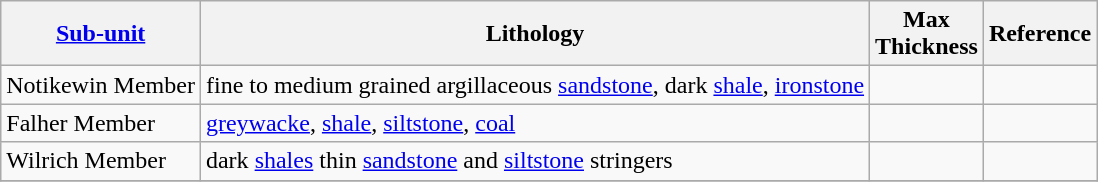<table class="wikitable">
<tr>
<th><a href='#'>Sub-unit</a></th>
<th>Lithology</th>
<th>Max<br>Thickness</th>
<th>Reference</th>
</tr>
<tr>
<td>Notikewin Member</td>
<td>fine to medium grained argillaceous <a href='#'>sandstone</a>, dark <a href='#'>shale</a>, <a href='#'>ironstone</a></td>
<td></td>
<td></td>
</tr>
<tr>
<td>Falher Member</td>
<td><a href='#'>greywacke</a>, <a href='#'>shale</a>, <a href='#'>siltstone</a>, <a href='#'>coal</a></td>
<td></td>
<td></td>
</tr>
<tr>
<td>Wilrich Member</td>
<td>dark <a href='#'>shales</a> thin <a href='#'>sandstone</a> and <a href='#'>siltstone</a> stringers</td>
<td></td>
<td></td>
</tr>
<tr>
</tr>
</table>
